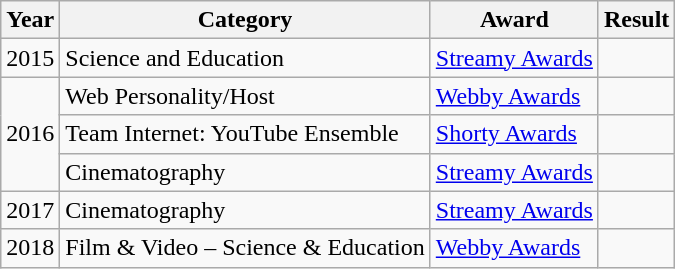<table class="wikitable">
<tr>
<th>Year</th>
<th>Category</th>
<th>Award</th>
<th>Result</th>
</tr>
<tr>
<td>2015</td>
<td>Science and Education</td>
<td><a href='#'>Streamy Awards</a></td>
<td></td>
</tr>
<tr>
<td rowspan=3>2016</td>
<td>Web Personality/Host</td>
<td><a href='#'>Webby Awards</a></td>
<td></td>
</tr>
<tr>
<td>Team Internet: YouTube Ensemble</td>
<td><a href='#'>Shorty Awards</a></td>
<td></td>
</tr>
<tr>
<td>Cinematography</td>
<td><a href='#'>Streamy Awards</a></td>
<td></td>
</tr>
<tr>
<td>2017</td>
<td>Cinematography</td>
<td><a href='#'>Streamy Awards</a></td>
<td></td>
</tr>
<tr>
<td>2018</td>
<td>Film & Video – Science & Education</td>
<td><a href='#'>Webby Awards</a></td>
<td></td>
</tr>
</table>
